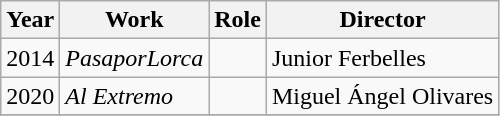<table class="wikitable">
<tr>
<th>Year</th>
<th>Work</th>
<th>Role</th>
<th>Director</th>
</tr>
<tr>
<td>2014</td>
<td><em>PasaporLorca</em></td>
<td></td>
<td>Junior Ferbelles</td>
</tr>
<tr>
<td>2020</td>
<td><em>Al Extremo</em></td>
<td></td>
<td>Miguel Ángel Olivares</td>
</tr>
<tr>
</tr>
</table>
